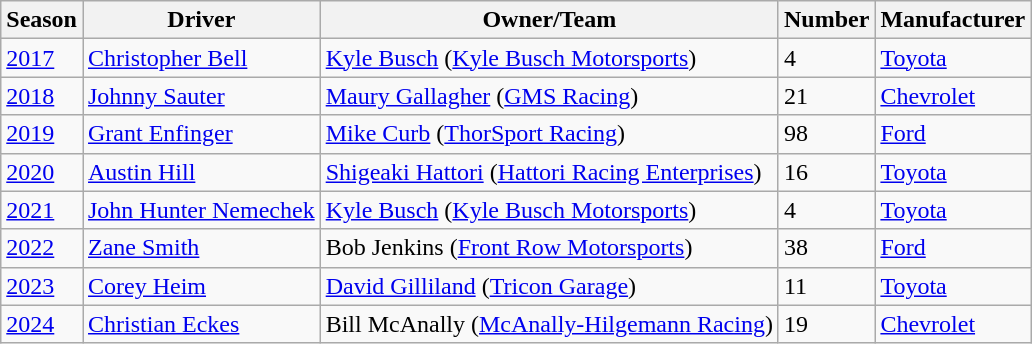<table class="wikitable">
<tr>
<th>Season</th>
<th>Driver</th>
<th>Owner/Team</th>
<th>Number</th>
<th>Manufacturer</th>
</tr>
<tr>
<td><a href='#'>2017</a></td>
<td><a href='#'>Christopher Bell</a></td>
<td><a href='#'>Kyle Busch</a> (<a href='#'>Kyle Busch Motorsports</a>)</td>
<td>4</td>
<td><a href='#'>Toyota</a></td>
</tr>
<tr>
<td><a href='#'>2018</a></td>
<td><a href='#'>Johnny Sauter</a></td>
<td><a href='#'>Maury Gallagher</a> (<a href='#'>GMS Racing</a>)</td>
<td>21</td>
<td><a href='#'>Chevrolet</a></td>
</tr>
<tr>
<td><a href='#'>2019</a></td>
<td><a href='#'>Grant Enfinger</a></td>
<td><a href='#'>Mike Curb</a> (<a href='#'>ThorSport Racing</a>)</td>
<td>98</td>
<td><a href='#'>Ford</a></td>
</tr>
<tr>
<td><a href='#'>2020</a></td>
<td><a href='#'>Austin Hill</a></td>
<td><a href='#'>Shigeaki Hattori</a> (<a href='#'>Hattori Racing Enterprises</a>)</td>
<td>16</td>
<td><a href='#'>Toyota</a></td>
</tr>
<tr>
<td><a href='#'>2021</a></td>
<td><a href='#'>John Hunter Nemechek</a></td>
<td><a href='#'>Kyle Busch</a> (<a href='#'>Kyle Busch Motorsports</a>)</td>
<td>4</td>
<td><a href='#'>Toyota</a></td>
</tr>
<tr>
<td><a href='#'>2022</a></td>
<td><a href='#'>Zane Smith</a></td>
<td>Bob Jenkins (<a href='#'>Front Row Motorsports</a>)</td>
<td>38</td>
<td><a href='#'>Ford</a></td>
</tr>
<tr>
<td><a href='#'>2023</a></td>
<td><a href='#'>Corey Heim</a></td>
<td><a href='#'>David Gilliland</a> (<a href='#'>Tricon Garage</a>)</td>
<td>11</td>
<td><a href='#'>Toyota</a></td>
</tr>
<tr>
<td><a href='#'>2024</a></td>
<td><a href='#'>Christian Eckes</a></td>
<td>Bill McAnally (<a href='#'>McAnally-Hilgemann Racing</a>)</td>
<td>19</td>
<td><a href='#'>Chevrolet</a></td>
</tr>
</table>
